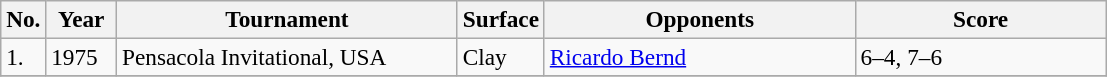<table class="sortable wikitable" style=font-size:97%>
<tr>
<th style="width:20px" class="unsortable">No.</th>
<th style="width:40px">Year</th>
<th style="width:220px">Tournament</th>
<th style="width:50px">Surface</th>
<th style="width:200px">Opponents</th>
<th style="width:160px" class="unsortable">Score</th>
</tr>
<tr>
<td>1.</td>
<td>1975</td>
<td>Pensacola Invitational, USA</td>
<td>Clay</td>
<td> <a href='#'>Ricardo Bernd</a></td>
<td>6–4, 7–6</td>
</tr>
<tr>
</tr>
</table>
